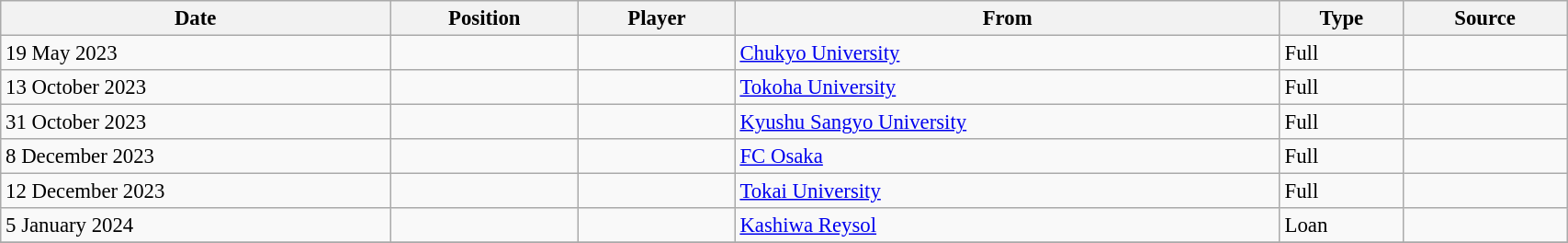<table class="wikitable sortable" style="width:90%; text-align:center; font-size:95%; text-align:left;">
<tr>
<th>Date</th>
<th>Position</th>
<th>Player</th>
<th>From</th>
<th>Type</th>
<th>Source</th>
</tr>
<tr>
<td>19 May 2023</td>
<td></td>
<td></td>
<td> <a href='#'>Chukyo University</a></td>
<td>Full</td>
<td></td>
</tr>
<tr>
<td>13 October 2023</td>
<td></td>
<td></td>
<td> <a href='#'>Tokoha University</a></td>
<td>Full</td>
<td></td>
</tr>
<tr>
<td>31 October 2023</td>
<td></td>
<td></td>
<td> <a href='#'>Kyushu Sangyo University</a></td>
<td>Full</td>
<td></td>
</tr>
<tr>
<td>8 December 2023</td>
<td></td>
<td></td>
<td> <a href='#'>FC Osaka</a></td>
<td>Full</td>
<td></td>
</tr>
<tr>
<td>12 December 2023</td>
<td></td>
<td></td>
<td> <a href='#'>Tokai University</a></td>
<td>Full</td>
<td></td>
</tr>
<tr>
<td>5 January 2024</td>
<td></td>
<td></td>
<td> <a href='#'>Kashiwa Reysol</a></td>
<td>Loan</td>
<td></td>
</tr>
<tr>
</tr>
</table>
